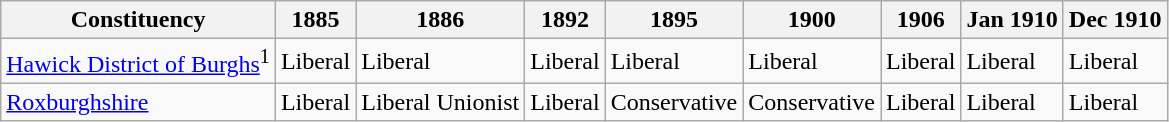<table class="wikitable sortable">
<tr>
<th>Constituency</th>
<th>1885</th>
<th>1886</th>
<th>1892</th>
<th>1895</th>
<th>1900</th>
<th>1906</th>
<th>Jan 1910</th>
<th>Dec 1910</th>
</tr>
<tr>
<td><a href='#'>Hawick District of Burghs</a><sup>1</sup></td>
<td bgcolor=>Liberal</td>
<td bgcolor=>Liberal</td>
<td bgcolor=>Liberal</td>
<td bgcolor=>Liberal</td>
<td bgcolor=>Liberal</td>
<td bgcolor=>Liberal</td>
<td bgcolor=>Liberal</td>
<td bgcolor=>Liberal</td>
</tr>
<tr>
<td><a href='#'>Roxburghshire</a></td>
<td bgcolor=>Liberal</td>
<td bgcolor=>Liberal Unionist</td>
<td bgcolor=>Liberal</td>
<td bgcolor=>Conservative</td>
<td bgcolor=>Conservative</td>
<td bgcolor=>Liberal</td>
<td bgcolor=>Liberal</td>
<td bgcolor=>Liberal</td>
</tr>
</table>
